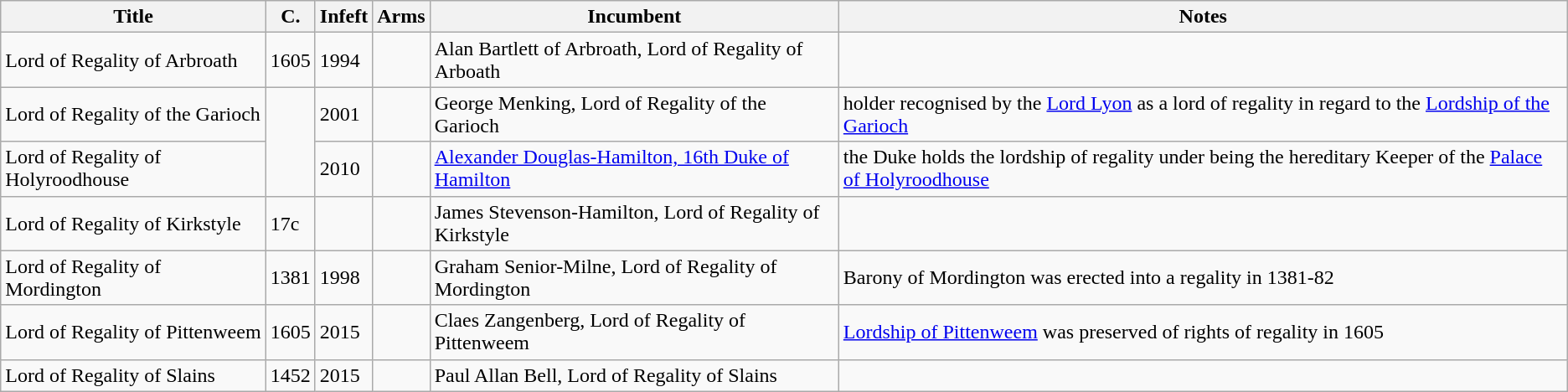<table class="wikitable">
<tr>
<th>Title</th>
<th>C.</th>
<th>Infeft</th>
<th>Arms</th>
<th>Incumbent</th>
<th>Notes</th>
</tr>
<tr>
<td>Lord of Regality of Arbroath </td>
<td>1605</td>
<td>1994</td>
<td> </td>
<td>Alan Bartlett of Arbroath, Lord of Regality of Arboath</td>
<td></td>
</tr>
<tr>
<td>Lord of Regality of the Garioch</td>
<td rowspan="2"></td>
<td>2001</td>
<td> </td>
<td>George Menking, Lord of Regality of the Garioch</td>
<td>holder recognised by the <a href='#'>Lord Lyon</a> as a lord of regality in regard to the <a href='#'>Lordship of the Garioch</a></td>
</tr>
<tr>
<td>Lord of Regality of Holyroodhouse</td>
<td>2010</td>
<td> </td>
<td><a href='#'>Alexander Douglas-Hamilton, 16th Duke of Hamilton</a></td>
<td>the Duke holds the lordship of regality under being the hereditary Keeper of the <a href='#'>Palace of Holyroodhouse</a></td>
</tr>
<tr>
<td>Lord of Regality of Kirkstyle</td>
<td>17c</td>
<td></td>
<td> </td>
<td>James Stevenson-Hamilton, Lord of Regality of Kirkstyle</td>
<td></td>
</tr>
<tr>
<td>Lord of Regality of Mordington</td>
<td>1381</td>
<td>1998</td>
<td> </td>
<td>Graham Senior-Milne, Lord of Regality of Mordington</td>
<td>Barony of Mordington was erected into a regality in 1381-82</td>
</tr>
<tr>
<td>Lord of Regality of Pittenweem</td>
<td>1605</td>
<td>2015</td>
<td> </td>
<td>Claes Zangenberg, Lord of Regality of Pittenweem</td>
<td><a href='#'>Lordship of Pittenweem</a> was preserved of rights of regality in 1605</td>
</tr>
<tr>
<td>Lord of Regality of Slains</td>
<td>1452</td>
<td>2015</td>
<td></td>
<td>Paul Allan Bell, Lord of Regality of Slains</td>
<td></td>
</tr>
</table>
